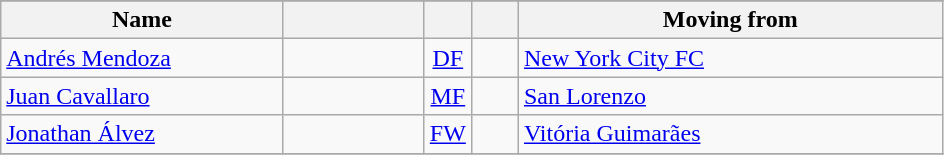<table class="wikitable" style="text-align: center;">
<tr>
</tr>
<tr>
<th width=30% align="center">Name</th>
<th width=15% align="center"></th>
<th width=5% align="center"></th>
<th width=5% align="center"></th>
<th width=45% align="center">Moving from</th>
</tr>
<tr>
<td align=left><a href='#'>Andrés Mendoza</a></td>
<td></td>
<td><a href='#'>DF</a></td>
<td></td>
<td align=left><a href='#'>New York City FC</a> </td>
</tr>
<tr>
<td align=left><a href='#'>Juan Cavallaro</a></td>
<td></td>
<td><a href='#'>MF</a></td>
<td></td>
<td align=left><a href='#'>San Lorenzo</a> </td>
</tr>
<tr>
<td align=left><a href='#'>Jonathan Álvez</a></td>
<td></td>
<td><a href='#'>FW</a></td>
<td></td>
<td align=left><a href='#'>Vitória Guimarães</a> </td>
</tr>
<tr>
</tr>
</table>
